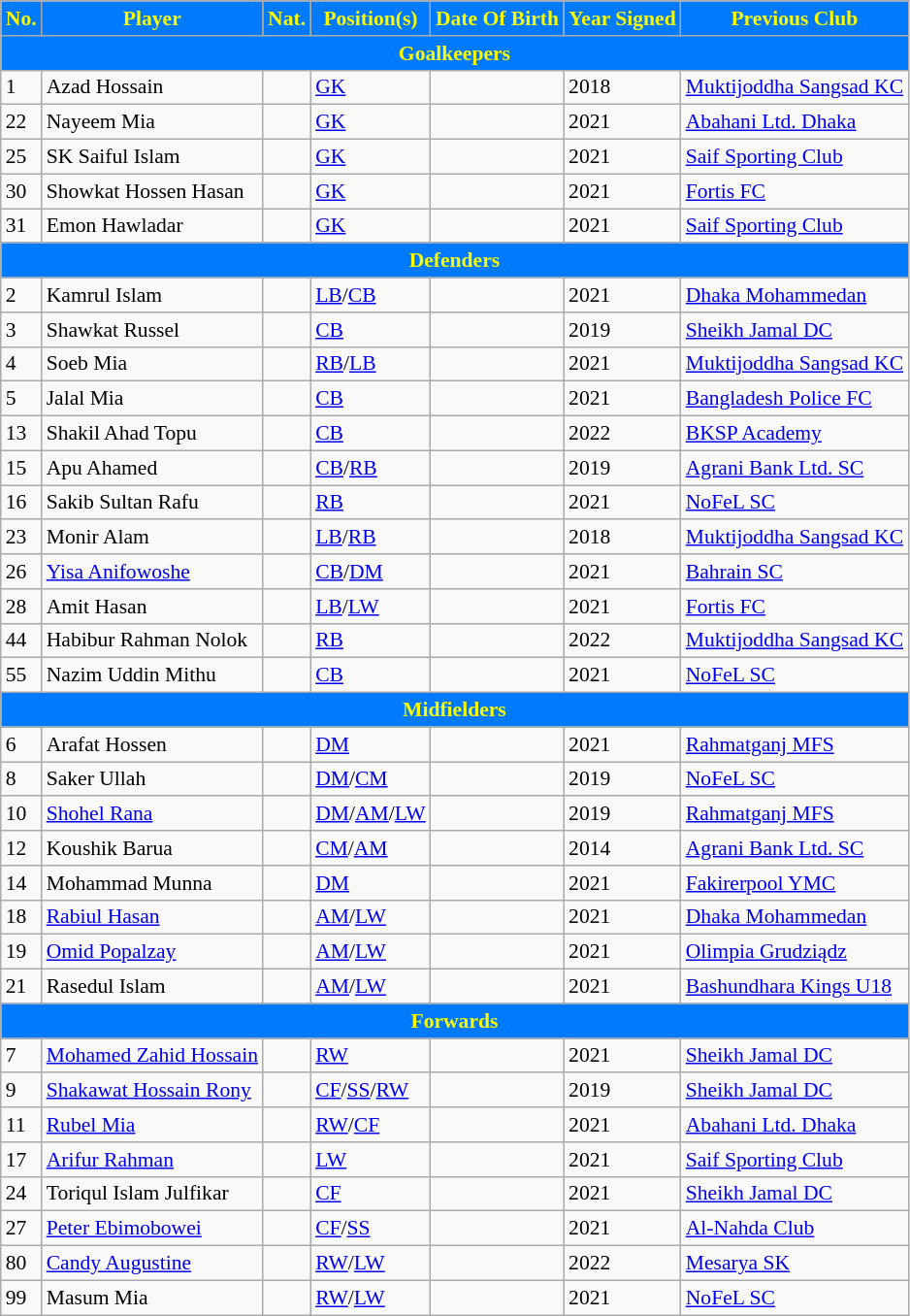<table class="wikitable" style="text-align:left; font-size:90%;">
<tr>
<th style="background:#007AFC; color:#FBFD00; text-align:center;">No.</th>
<th style="background:#007AFC; color:#FBFD00; text-align:center;">Player</th>
<th style="background:#007AFC; color:#FBFD00; text-align:center;">Nat.</th>
<th style="background:#007AFC; color:#FBFD00; text-align:center;">Position(s)</th>
<th style="background:#007AFC; color:#FBFD00; text-align:center;">Date Of Birth</th>
<th style="background:#007AFC; color:#FBFD00; text-align:center;">Year Signed</th>
<th style="background:#007AFC; color:#FBFD00; text-align:center;">Previous Club</th>
</tr>
<tr>
<th colspan="7" style="background:#007AFC; color:#FBFD00; text-align:center"><strong>Goalkeepers</strong></th>
</tr>
<tr>
<td>1</td>
<td>Azad Hossain</td>
<td></td>
<td><a href='#'>GK</a></td>
<td></td>
<td>2018</td>
<td> <a href='#'>Muktijoddha Sangsad KC</a></td>
</tr>
<tr>
<td>22</td>
<td>Nayeem Mia</td>
<td></td>
<td><a href='#'>GK</a></td>
<td></td>
<td>2021</td>
<td> <a href='#'>Abahani Ltd. Dhaka</a></td>
</tr>
<tr>
<td>25</td>
<td>SK Saiful Islam</td>
<td></td>
<td><a href='#'>GK</a></td>
<td></td>
<td>2021</td>
<td> <a href='#'>Saif Sporting Club</a></td>
</tr>
<tr>
<td>30</td>
<td>Showkat Hossen Hasan</td>
<td></td>
<td><a href='#'>GK</a></td>
<td></td>
<td>2021</td>
<td> <a href='#'>Fortis FC</a></td>
</tr>
<tr>
<td>31</td>
<td>Emon Hawladar</td>
<td></td>
<td><a href='#'>GK</a></td>
<td></td>
<td>2021</td>
<td> <a href='#'>Saif Sporting Club</a></td>
</tr>
<tr>
<th colspan="7" style="background:#007AFC; color:#FBFD00; text-align:center"><strong>Defenders</strong></th>
</tr>
<tr>
<td>2</td>
<td>Kamrul Islam</td>
<td></td>
<td><a href='#'>LB</a>/<a href='#'>CB</a></td>
<td></td>
<td>2021</td>
<td> <a href='#'>Dhaka Mohammedan</a></td>
</tr>
<tr>
<td>3</td>
<td>Shawkat Russel</td>
<td></td>
<td><a href='#'>CB</a></td>
<td></td>
<td>2019</td>
<td> <a href='#'>Sheikh Jamal DC</a></td>
</tr>
<tr>
<td>4</td>
<td>Soeb Mia</td>
<td></td>
<td><a href='#'>RB</a>/<a href='#'>LB</a></td>
<td></td>
<td>2021</td>
<td> <a href='#'>Muktijoddha Sangsad KC</a></td>
</tr>
<tr>
<td>5</td>
<td>Jalal Mia</td>
<td></td>
<td><a href='#'>CB</a></td>
<td></td>
<td>2021</td>
<td> <a href='#'>Bangladesh Police FC</a></td>
</tr>
<tr>
<td>13</td>
<td>Shakil Ahad Topu</td>
<td></td>
<td><a href='#'>CB</a></td>
<td></td>
<td>2022</td>
<td><a href='#'>BKSP Academy</a></td>
</tr>
<tr>
<td>15</td>
<td>Apu Ahamed</td>
<td></td>
<td><a href='#'>CB</a>/<a href='#'>RB</a></td>
<td></td>
<td>2019</td>
<td> <a href='#'>Agrani Bank Ltd. SC</a></td>
</tr>
<tr>
<td>16</td>
<td>Sakib Sultan Rafu</td>
<td></td>
<td><a href='#'>RB</a></td>
<td></td>
<td>2021</td>
<td> <a href='#'>NoFeL SC</a></td>
</tr>
<tr>
<td>23</td>
<td>Monir Alam</td>
<td></td>
<td><a href='#'>LB</a>/<a href='#'>RB</a></td>
<td></td>
<td>2018</td>
<td> <a href='#'>Muktijoddha Sangsad KC</a></td>
</tr>
<tr>
<td>26</td>
<td><a href='#'>Yisa Anifowoshe</a></td>
<td></td>
<td><a href='#'>CB</a>/<a href='#'>DM</a></td>
<td></td>
<td>2021</td>
<td> <a href='#'>Bahrain SC</a></td>
</tr>
<tr>
<td>28</td>
<td>Amit Hasan</td>
<td></td>
<td><a href='#'>LB</a>/<a href='#'>LW</a></td>
<td></td>
<td>2021</td>
<td> <a href='#'>Fortis FC</a></td>
</tr>
<tr>
<td>44</td>
<td>Habibur Rahman Nolok</td>
<td></td>
<td><a href='#'>RB</a></td>
<td></td>
<td>2022</td>
<td> <a href='#'>Muktijoddha Sangsad KC</a></td>
</tr>
<tr>
<td>55</td>
<td>Nazim Uddin Mithu</td>
<td></td>
<td><a href='#'>CB</a></td>
<td></td>
<td>2021</td>
<td> <a href='#'>NoFeL SC</a></td>
</tr>
<tr>
<th colspan="7" style="background:#007AFC; color:#FBFD00; text-align:center"><strong>Midfielders</strong></th>
</tr>
<tr>
<td>6</td>
<td>Arafat Hossen</td>
<td></td>
<td><a href='#'>DM</a></td>
<td></td>
<td>2021</td>
<td> <a href='#'>Rahmatganj MFS</a></td>
</tr>
<tr>
<td>8</td>
<td>Saker Ullah</td>
<td></td>
<td><a href='#'>DM</a>/<a href='#'>CM</a></td>
<td></td>
<td>2019</td>
<td> <a href='#'>NoFeL SC</a></td>
</tr>
<tr>
<td>10</td>
<td><a href='#'>Shohel Rana</a></td>
<td></td>
<td><a href='#'>DM</a>/<a href='#'>AM</a>/<a href='#'>LW</a></td>
<td></td>
<td>2019</td>
<td> <a href='#'>Rahmatganj MFS</a></td>
</tr>
<tr>
<td>12</td>
<td>Koushik Barua</td>
<td></td>
<td><a href='#'>CM</a>/<a href='#'>AM</a></td>
<td></td>
<td>2014</td>
<td> <a href='#'>Agrani Bank Ltd. SC</a></td>
</tr>
<tr>
<td>14</td>
<td>Mohammad Munna</td>
<td></td>
<td><a href='#'>DM</a></td>
<td></td>
<td>2021</td>
<td> <a href='#'>Fakirerpool YMC</a></td>
</tr>
<tr>
<td>18</td>
<td><a href='#'>Rabiul Hasan</a></td>
<td></td>
<td><a href='#'>AM</a>/<a href='#'>LW</a></td>
<td></td>
<td>2021</td>
<td>  <a href='#'>Dhaka Mohammedan</a></td>
</tr>
<tr>
<td>19</td>
<td><a href='#'>Omid Popalzay</a></td>
<td></td>
<td><a href='#'>AM</a>/<a href='#'>LW</a></td>
<td></td>
<td>2021</td>
<td> <a href='#'>Olimpia Grudziądz</a></td>
</tr>
<tr>
<td>21</td>
<td>Rasedul Islam</td>
<td></td>
<td><a href='#'>AM</a>/<a href='#'>LW</a></td>
<td></td>
<td>2021</td>
<td> <a href='#'>Bashundhara Kings U18</a></td>
</tr>
<tr>
<th colspan="7" style="background:#007AFC; color:#FBFD00; text-align:center"><strong>Forwards</strong></th>
</tr>
<tr>
<td>7</td>
<td><a href='#'>Mohamed Zahid Hossain</a></td>
<td></td>
<td><a href='#'>RW</a></td>
<td></td>
<td>2021</td>
<td> <a href='#'>Sheikh Jamal DC</a></td>
</tr>
<tr>
<td>9</td>
<td><a href='#'>Shakawat Hossain Rony</a></td>
<td></td>
<td><a href='#'>CF</a>/<a href='#'>SS</a>/<a href='#'>RW</a></td>
<td></td>
<td>2019</td>
<td> <a href='#'>Sheikh Jamal DC</a></td>
</tr>
<tr>
<td>11</td>
<td><a href='#'>Rubel Mia</a></td>
<td></td>
<td><a href='#'>RW</a>/<a href='#'>CF</a></td>
<td></td>
<td>2021</td>
<td> <a href='#'>Abahani Ltd. Dhaka</a></td>
</tr>
<tr>
<td>17</td>
<td><a href='#'>Arifur Rahman</a></td>
<td></td>
<td><a href='#'>LW</a></td>
<td></td>
<td>2021</td>
<td> <a href='#'>Saif Sporting Club</a></td>
</tr>
<tr>
<td>24</td>
<td>Toriqul Islam Julfikar</td>
<td></td>
<td><a href='#'>CF</a></td>
<td></td>
<td>2021</td>
<td> <a href='#'>Sheikh Jamal DC</a></td>
</tr>
<tr>
<td>27</td>
<td><a href='#'>Peter Ebimobowei</a></td>
<td></td>
<td><a href='#'>CF</a>/<a href='#'>SS</a></td>
<td></td>
<td>2021</td>
<td> <a href='#'>Al-Nahda Club</a></td>
</tr>
<tr>
<td>80</td>
<td><a href='#'>Candy Augustine</a></td>
<td></td>
<td><a href='#'>RW</a>/<a href='#'>LW</a></td>
<td></td>
<td>2022</td>
<td> <a href='#'>Mesarya SK</a></td>
</tr>
<tr>
<td>99</td>
<td>Masum Mia</td>
<td></td>
<td><a href='#'>RW</a>/<a href='#'>LW</a></td>
<td></td>
<td>2021</td>
<td> <a href='#'>NoFeL SC</a></td>
</tr>
</table>
